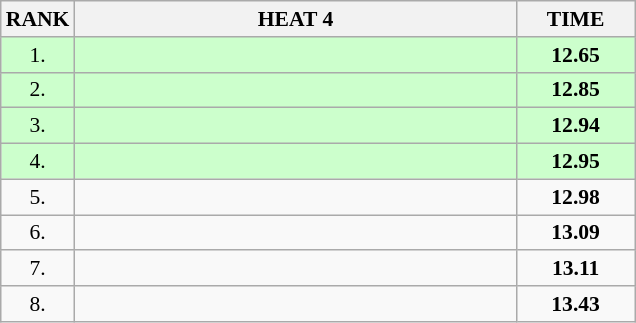<table class="wikitable" style="border-collapse: collapse; font-size: 90%;">
<tr>
<th>RANK</th>
<th style="width: 20em">HEAT 4</th>
<th style="width: 5em">TIME</th>
</tr>
<tr style="background:#ccffcc;">
<td align="center">1.</td>
<td></td>
<td align="center"><strong>12.65</strong></td>
</tr>
<tr style="background:#ccffcc;">
<td align="center">2.</td>
<td></td>
<td align="center"><strong>12.85</strong></td>
</tr>
<tr style="background:#ccffcc;">
<td align="center">3.</td>
<td></td>
<td align="center"><strong>12.94</strong></td>
</tr>
<tr style="background:#ccffcc;">
<td align="center">4.</td>
<td></td>
<td align="center"><strong>12.95</strong></td>
</tr>
<tr>
<td align="center">5.</td>
<td></td>
<td align="center"><strong>12.98</strong></td>
</tr>
<tr>
<td align="center">6.</td>
<td></td>
<td align="center"><strong>13.09</strong></td>
</tr>
<tr>
<td align="center">7.</td>
<td></td>
<td align="center"><strong>13.11</strong></td>
</tr>
<tr>
<td align="center">8.</td>
<td></td>
<td align="center"><strong>13.43</strong></td>
</tr>
</table>
